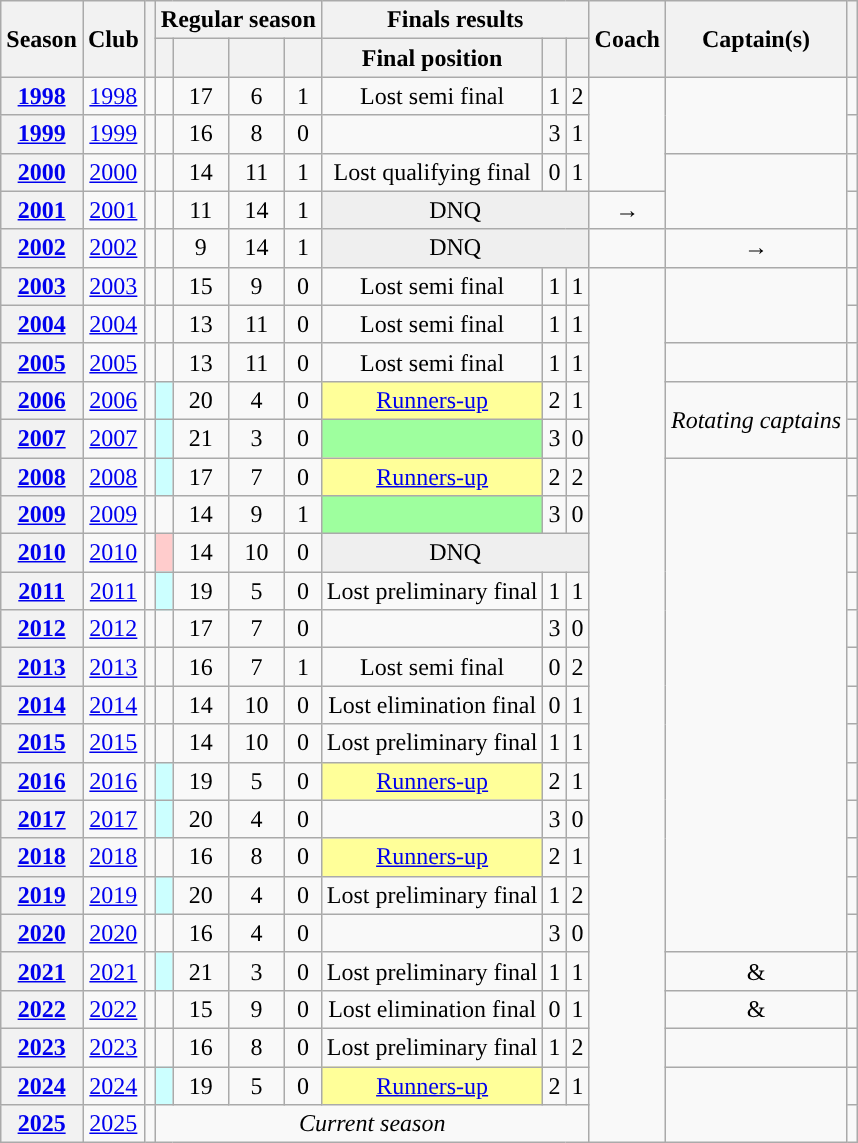<table class="wikitable sortable plainrowheaders" style="text-align:center;">
<tr>
<th scope="col" rowspan=2>Season</th>
<th scope="col" class="unsortable" rowspan=2>Club</th>
<th scope="col" rowspan=2></th>
<th scope="col" colspan="4">Regular season</th>
<th scope="col" colspan="3">Finals results</th>
<th scope="col" rowspan=2>Coach</th>
<th scope="col" rowspan=2>Captain(s)</th>
<th scope="col" class="unsortable" rowspan=2></th>
</tr>
<tr>
<th scope="col"></th>
<th scope="col"></th>
<th scope="col"></th>
<th scope="col"></th>
<th scope="col">Final position</th>
<th scope="col"></th>
<th scope="col"></th>
</tr>
<tr>
<th scope="row" style="text-align:center;"><a href='#'>1998</a></th>
<td><a href='#'>1998</a></td>
<td></td>
<td></td>
<td>17</td>
<td>6</td>
<td>1</td>
<td>Lost semi final</td>
<td>1</td>
<td>2</td>
<td rowspan=3></td>
<td rowspan=2></td>
<td></td>
</tr>
<tr>
<th scope="row" style="text-align:center;"><a href='#'>1999</a></th>
<td><a href='#'>1999</a></td>
<td></td>
<td></td>
<td>16</td>
<td>8</td>
<td>0</td>
<td></td>
<td>3</td>
<td>1</td>
<td></td>
</tr>
<tr>
<th scope="row" style="text-align:center;"><a href='#'>2000</a></th>
<td><a href='#'>2000</a></td>
<td></td>
<td></td>
<td>14</td>
<td>11</td>
<td>1</td>
<td>Lost qualifying final</td>
<td>0</td>
<td>1</td>
<td rowspan=2></td>
<td></td>
</tr>
<tr>
<th scope="row" style="text-align:center;"><a href='#'>2001</a></th>
<td><a href='#'>2001</a></td>
<td></td>
<td></td>
<td>11</td>
<td>14</td>
<td>1</td>
<td colspan=3 style="background:#efefef;">DNQ</td>
<td> → </td>
<td></td>
</tr>
<tr>
<th scope="row" style="text-align:center;"><a href='#'>2002</a></th>
<td><a href='#'>2002</a></td>
<td></td>
<td></td>
<td>9</td>
<td>14</td>
<td>1</td>
<td colspan=3 style="background:#efefef;">DNQ</td>
<td></td>
<td> → </td>
<td></td>
</tr>
<tr>
<th scope="row" style="text-align:center;"><a href='#'>2003</a></th>
<td><a href='#'>2003</a></td>
<td></td>
<td></td>
<td>15</td>
<td>9</td>
<td>0</td>
<td>Lost semi final</td>
<td>1</td>
<td>1</td>
<td rowspan=23></td>
<td rowspan=2></td>
<td></td>
</tr>
<tr>
<th scope="row" style="text-align:center;"><a href='#'>2004</a></th>
<td><a href='#'>2004</a></td>
<td></td>
<td></td>
<td>13</td>
<td>11</td>
<td>0</td>
<td>Lost semi final</td>
<td>1</td>
<td>1</td>
<td></td>
</tr>
<tr>
<th scope="row" style="text-align:center;"><a href='#'>2005</a></th>
<td><a href='#'>2005</a></td>
<td></td>
<td></td>
<td>13</td>
<td>11</td>
<td>0</td>
<td>Lost semi final</td>
<td>1</td>
<td>1</td>
<td></td>
<td></td>
</tr>
<tr>
<th scope="row" style="text-align:center;"><a href='#'>2006</a></th>
<td><a href='#'>2006</a></td>
<td></td>
<td style="background:#CCFFFF;"></td>
<td>20</td>
<td>4</td>
<td>0</td>
<td style="background:#ff9;"><a href='#'>Runners-up</a></td>
<td>2</td>
<td>1</td>
<td rowspan=2><em>Rotating captains</em></td>
<td></td>
</tr>
<tr>
<th scope="row" style="text-align:center;"><a href='#'>2007</a></th>
<td><a href='#'>2007</a></td>
<td></td>
<td style="background:#CCFFFF;"></td>
<td>21</td>
<td>3</td>
<td>0</td>
<td style="background:#9EFF9E;"></td>
<td>3</td>
<td>0</td>
<td></td>
</tr>
<tr>
<th scope="row" style="text-align:center;"><a href='#'>2008</a></th>
<td><a href='#'>2008</a></td>
<td></td>
<td style="background:#CCFFFF;"></td>
<td>17</td>
<td>7</td>
<td>0</td>
<td style="background:#ff9;"><a href='#'>Runners-up</a></td>
<td>2</td>
<td>2</td>
<td rowspan="13"></td>
<td></td>
</tr>
<tr>
<th scope="row" style="text-align:center;"><a href='#'>2009</a></th>
<td><a href='#'>2009</a></td>
<td></td>
<td></td>
<td>14</td>
<td>9</td>
<td>1</td>
<td style="background:#9EFF9E;"></td>
<td>3</td>
<td>0</td>
<td></td>
</tr>
<tr>
<th scope="row" style="text-align:center;"><a href='#'>2010</a></th>
<td><a href='#'>2010</a></td>
<td></td>
<td style="background-color:#fcc;"></td>
<td>14</td>
<td>10</td>
<td>0</td>
<td colspan=3 style="background:#efefef;">DNQ</td>
<td></td>
</tr>
<tr>
<th scope="row" style="text-align:center;"><a href='#'>2011</a></th>
<td><a href='#'>2011</a></td>
<td></td>
<td style="background:#CCFFFF;"></td>
<td>19</td>
<td>5</td>
<td>0</td>
<td>Lost preliminary final</td>
<td>1</td>
<td>1</td>
<td></td>
</tr>
<tr>
<th scope="row" style="text-align:center;"><a href='#'>2012</a></th>
<td><a href='#'>2012</a></td>
<td></td>
<td></td>
<td>17</td>
<td>7</td>
<td>0</td>
<td></td>
<td>3</td>
<td>0</td>
<td></td>
</tr>
<tr>
<th scope="row" style="text-align:center;"><a href='#'>2013</a></th>
<td><a href='#'>2013</a></td>
<td></td>
<td></td>
<td>16</td>
<td>7</td>
<td>1</td>
<td>Lost semi final</td>
<td>0</td>
<td>2</td>
<td></td>
</tr>
<tr>
<th scope="row" style="text-align:center;"><a href='#'>2014</a></th>
<td><a href='#'>2014</a></td>
<td></td>
<td></td>
<td>14</td>
<td>10</td>
<td>0</td>
<td>Lost elimination final</td>
<td>0</td>
<td>1</td>
<td></td>
</tr>
<tr>
<th scope="row" style="text-align:center;"><a href='#'>2015</a></th>
<td><a href='#'>2015</a></td>
<td></td>
<td></td>
<td>14</td>
<td>10</td>
<td>0</td>
<td>Lost preliminary final</td>
<td>1</td>
<td>1</td>
<td></td>
</tr>
<tr>
<th scope="row" style="text-align:center;"><a href='#'>2016</a></th>
<td><a href='#'>2016</a></td>
<td></td>
<td style="background:#CCFFFF;"></td>
<td>19</td>
<td>5</td>
<td>0</td>
<td style="background:#ff9;"><a href='#'>Runners-up</a></td>
<td>2</td>
<td>1</td>
<td></td>
</tr>
<tr>
<th scope="row" style="text-align:center;"><a href='#'>2017</a></th>
<td><a href='#'>2017</a></td>
<td></td>
<td style="background:#CCFFFF;"></td>
<td>20</td>
<td>4</td>
<td>0</td>
<td></td>
<td>3</td>
<td>0</td>
<td></td>
</tr>
<tr>
<th scope="row" style="text-align:center;"><a href='#'>2018</a></th>
<td><a href='#'>2018</a></td>
<td></td>
<td></td>
<td>16</td>
<td>8</td>
<td>0</td>
<td style="background:#ff9;"><a href='#'>Runners-up</a></td>
<td>2</td>
<td>1</td>
<td></td>
</tr>
<tr>
<th scope="row" style="text-align:center;"><a href='#'>2019</a></th>
<td><a href='#'>2019</a></td>
<td></td>
<td style="background:#CCFFFF;"></td>
<td>20</td>
<td>4</td>
<td>0</td>
<td>Lost preliminary final</td>
<td>1</td>
<td>2</td>
<td></td>
</tr>
<tr>
<th scope="row" style="text-align:center;"><a href='#'>2020</a></th>
<td><a href='#'>2020</a></td>
<td></td>
<td></td>
<td>16</td>
<td>4</td>
<td>0</td>
<td></td>
<td>3</td>
<td>0</td>
<td></td>
</tr>
<tr>
<th scope="row" style="text-align:center;"><a href='#'>2021</a></th>
<td><a href='#'>2021</a></td>
<td></td>
<td style="background:#CCFFFF;"></td>
<td>21</td>
<td>3</td>
<td>0</td>
<td>Lost preliminary final</td>
<td>1</td>
<td>1</td>
<td> & </td>
<td></td>
</tr>
<tr>
<th scope="row" style="text-align:center;"><a href='#'>2022</a></th>
<td><a href='#'>2022</a></td>
<td></td>
<td></td>
<td>15</td>
<td>9</td>
<td>0</td>
<td>Lost elimination final</td>
<td>0</td>
<td>1</td>
<td> & </td>
<td></td>
</tr>
<tr>
<th scope="row" style="text-align:center;"><a href='#'>2023</a></th>
<td><a href='#'>2023</a></td>
<td></td>
<td></td>
<td>16</td>
<td>8</td>
<td>0</td>
<td>Lost preliminary final</td>
<td>1</td>
<td>2</td>
<td></td>
<td></td>
</tr>
<tr>
<th scope="row" style="text-align:center;"><a href='#'>2024</a></th>
<td><a href='#'>2024</a></td>
<td></td>
<td style="background:#CCFFFF;"></td>
<td>19</td>
<td>5</td>
<td>0</td>
<td style="background:#ff9;"><a href='#'>Runners-up</a></td>
<td>2</td>
<td>1</td>
<td rowspan=2></td>
<td></td>
</tr>
<tr>
<th scope="row" style="text-align:center;"><a href='#'>2025</a></th>
<td><a href='#'>2025</a></td>
<td></td>
<td colspan=7><em>Current season</em></td>
<td></td>
</tr>
</table>
